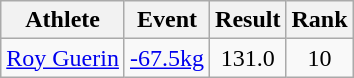<table class="wikitable">
<tr>
<th>Athlete</th>
<th>Event</th>
<th>Result</th>
<th>Rank</th>
</tr>
<tr align=center>
<td align=left><a href='#'>Roy Guerin</a></td>
<td align=left><a href='#'>-67.5kg</a></td>
<td>131.0</td>
<td>10</td>
</tr>
</table>
